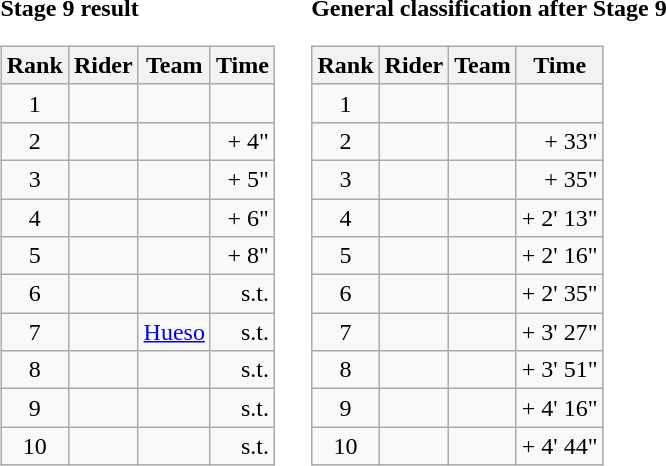<table>
<tr>
<td><strong>Stage 9 result</strong><br><table class="wikitable">
<tr>
<th scope="col">Rank</th>
<th scope="col">Rider</th>
<th scope="col">Team</th>
<th scope="col">Time</th>
</tr>
<tr>
<td style="text-align:center;">1</td>
<td></td>
<td></td>
<td style="text-align:right;"></td>
</tr>
<tr>
<td style="text-align:center;">2</td>
<td></td>
<td></td>
<td style="text-align:right;">+ 4"</td>
</tr>
<tr>
<td style="text-align:center;">3</td>
<td></td>
<td></td>
<td style="text-align:right;">+ 5"</td>
</tr>
<tr>
<td style="text-align:center;">4</td>
<td></td>
<td></td>
<td style="text-align:right;">+ 6"</td>
</tr>
<tr>
<td style="text-align:center;">5</td>
<td></td>
<td></td>
<td style="text-align:right;">+ 8"</td>
</tr>
<tr>
<td style="text-align:center;">6</td>
<td></td>
<td></td>
<td style="text-align:right;">s.t.</td>
</tr>
<tr>
<td style="text-align:center;">7</td>
<td></td>
<td><a href='#'>Hueso</a></td>
<td style="text-align:right;">s.t.</td>
</tr>
<tr>
<td style="text-align:center;">8</td>
<td></td>
<td></td>
<td style="text-align:right;">s.t.</td>
</tr>
<tr>
<td style="text-align:center;">9</td>
<td></td>
<td></td>
<td style="text-align:right;">s.t.</td>
</tr>
<tr>
<td style="text-align:center;">10</td>
<td></td>
<td></td>
<td style="text-align:right;">s.t.</td>
</tr>
</table>
</td>
<td></td>
<td><strong>General classification after Stage 9</strong><br><table class="wikitable">
<tr>
<th scope="col">Rank</th>
<th scope="col">Rider</th>
<th scope="col">Team</th>
<th scope="col">Time</th>
</tr>
<tr>
<td style="text-align:center;">1</td>
<td></td>
<td></td>
<td style="text-align:right;"></td>
</tr>
<tr>
<td style="text-align:center;">2</td>
<td></td>
<td></td>
<td style="text-align:right;">+ 33"</td>
</tr>
<tr>
<td style="text-align:center;">3</td>
<td></td>
<td></td>
<td style="text-align:right;">+ 35"</td>
</tr>
<tr>
<td style="text-align:center;">4</td>
<td></td>
<td></td>
<td style="text-align:right;">+ 2' 13"</td>
</tr>
<tr>
<td style="text-align:center;">5</td>
<td></td>
<td></td>
<td style="text-align:right;">+ 2' 16"</td>
</tr>
<tr>
<td style="text-align:center;">6</td>
<td></td>
<td></td>
<td style="text-align:right;">+ 2' 35"</td>
</tr>
<tr>
<td style="text-align:center;">7</td>
<td></td>
<td></td>
<td style="text-align:right;">+ 3' 27"</td>
</tr>
<tr>
<td style="text-align:center;">8</td>
<td></td>
<td></td>
<td style="text-align:right;">+ 3' 51"</td>
</tr>
<tr>
<td style="text-align:center;">9</td>
<td></td>
<td></td>
<td style="text-align:right;">+ 4' 16"</td>
</tr>
<tr>
<td style="text-align:center;">10</td>
<td></td>
<td></td>
<td style="text-align:right;">+ 4' 44"</td>
</tr>
</table>
</td>
</tr>
</table>
